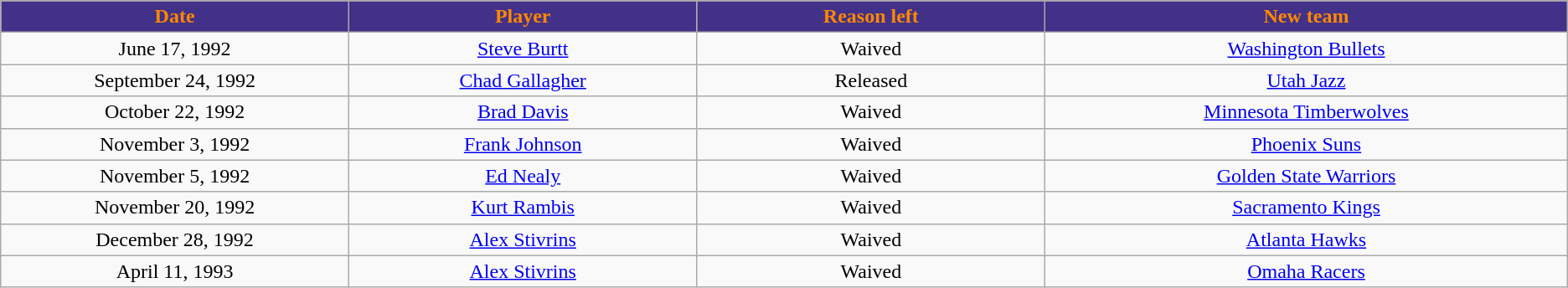<table class="wikitable sortable sortable">
<tr>
<th style="background:#423189; color:#FF8800" width="10%">Date</th>
<th style="background:#423189; color:#FF8800" width="10%">Player</th>
<th style="background:#423189; color:#FF8800" width="10%">Reason left</th>
<th style="background:#423189; color:#FF8800" width="15%">New team</th>
</tr>
<tr style="text-align: center">
<td>June 17, 1992</td>
<td><a href='#'>Steve Burtt</a></td>
<td>Waived</td>
<td><a href='#'>Washington Bullets</a></td>
</tr>
<tr style="text-align: center">
<td>September 24, 1992</td>
<td><a href='#'>Chad Gallagher</a></td>
<td>Released</td>
<td><a href='#'>Utah Jazz</a></td>
</tr>
<tr style="text-align: center">
<td>October 22, 1992</td>
<td><a href='#'>Brad Davis</a></td>
<td>Waived</td>
<td><a href='#'>Minnesota Timberwolves</a></td>
</tr>
<tr style="text-align: center">
<td>November 3, 1992</td>
<td><a href='#'>Frank Johnson</a></td>
<td>Waived</td>
<td><a href='#'>Phoenix Suns</a></td>
</tr>
<tr style="text-align: center">
<td>November 5, 1992</td>
<td><a href='#'>Ed Nealy</a></td>
<td>Waived</td>
<td><a href='#'>Golden State Warriors</a></td>
</tr>
<tr style="text-align: center">
<td>November 20, 1992</td>
<td><a href='#'>Kurt Rambis</a></td>
<td>Waived</td>
<td><a href='#'>Sacramento Kings</a></td>
</tr>
<tr style="text-align: center">
<td>December 28, 1992</td>
<td><a href='#'>Alex Stivrins</a></td>
<td>Waived</td>
<td><a href='#'>Atlanta Hawks</a></td>
</tr>
<tr style="text-align: center">
<td>April 11, 1993</td>
<td><a href='#'>Alex Stivrins</a></td>
<td>Waived</td>
<td><a href='#'>Omaha Racers</a></td>
</tr>
</table>
